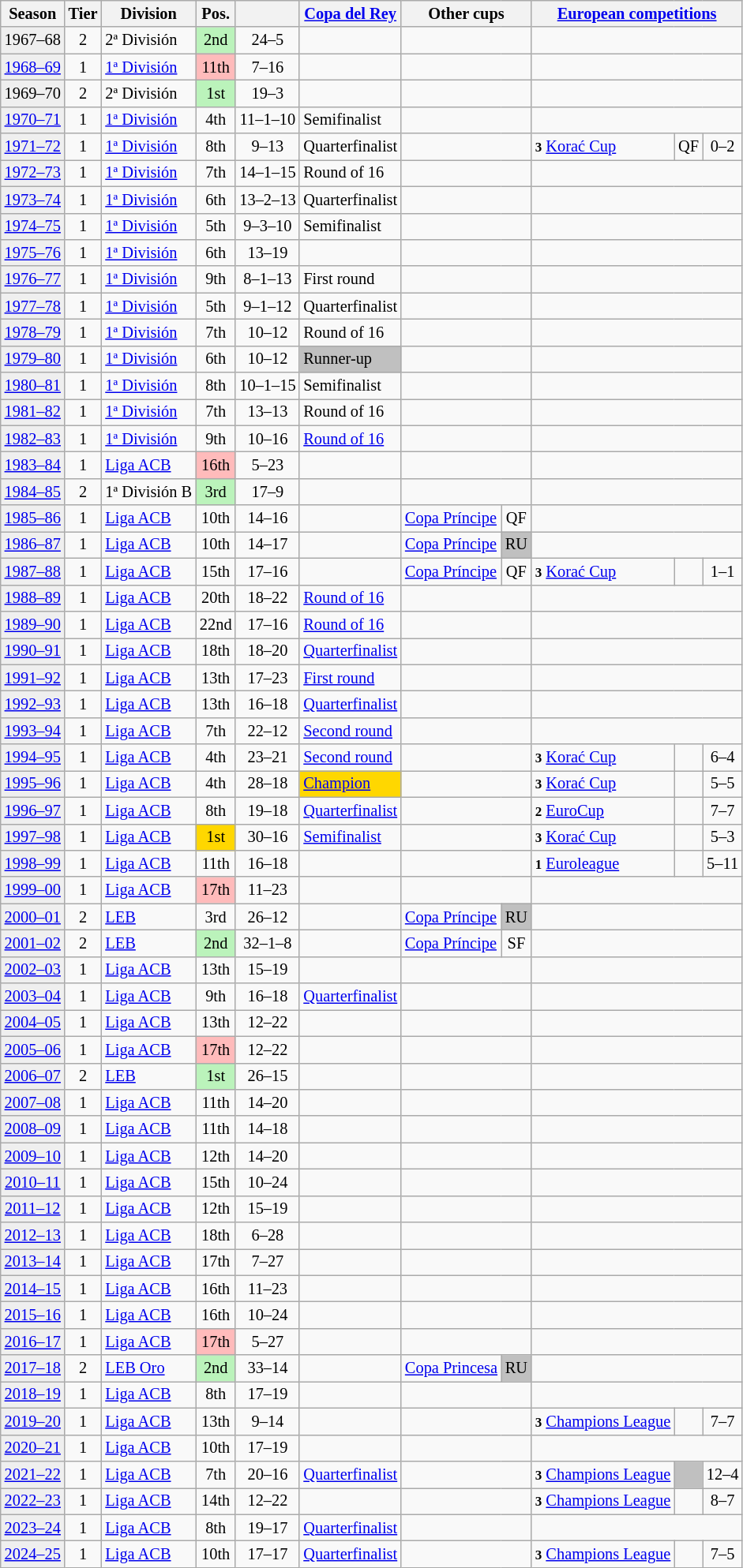<table class="wikitable" style="font-size:85%; text-align:center">
<tr>
<th>Season</th>
<th>Tier</th>
<th>Division</th>
<th>Pos.</th>
<th></th>
<th><a href='#'>Copa del Rey</a></th>
<th colspan=2>Other cups</th>
<th colspan=3><a href='#'>European competitions</a></th>
</tr>
<tr>
<td bgcolor=#efefef>1967–68</td>
<td>2</td>
<td align=left>2ª División</td>
<td bgcolor=#BBF3BB>2nd</td>
<td>24–5</td>
<td></td>
<td colspan=2></td>
<td colspan=3></td>
</tr>
<tr>
<td bgcolor=#efefef><a href='#'>1968–69</a></td>
<td>1</td>
<td align=left><a href='#'>1ª División</a></td>
<td bgcolor=#FFBBBB>11th</td>
<td>7–16</td>
<td></td>
<td colspan=2></td>
<td colspan=3></td>
</tr>
<tr>
<td bgcolor=#efefef>1969–70</td>
<td>2</td>
<td align=left>2ª División</td>
<td bgcolor=#BBF3BB>1st</td>
<td>19–3</td>
<td></td>
<td colspan=2></td>
<td colspan=3></td>
</tr>
<tr>
<td bgcolor=#efefef><a href='#'>1970–71</a></td>
<td>1</td>
<td align=left><a href='#'>1ª División</a></td>
<td>4th</td>
<td>11–1–10</td>
<td align=left>Semifinalist</td>
<td colspan=2></td>
<td colspan=3></td>
</tr>
<tr>
<td bgcolor=#efefef><a href='#'>1971–72</a></td>
<td>1</td>
<td align=left><a href='#'>1ª División</a></td>
<td>8th</td>
<td>9–13</td>
<td align=left>Quarterfinalist</td>
<td colspan=2></td>
<td align=left><small><strong>3</strong></small> <a href='#'>Korać Cup</a></td>
<td>QF</td>
<td>0–2</td>
</tr>
<tr>
<td bgcolor=#efefef><a href='#'>1972–73</a></td>
<td>1</td>
<td align=left><a href='#'>1ª División</a></td>
<td>7th</td>
<td>14–1–15</td>
<td align=left>Round of 16</td>
<td colspan=2></td>
<td colspan=3></td>
</tr>
<tr>
<td bgcolor=#efefef><a href='#'>1973–74</a></td>
<td>1</td>
<td align=left><a href='#'>1ª División</a></td>
<td>6th</td>
<td>13–2–13</td>
<td align=left>Quarterfinalist</td>
<td colspan=2></td>
<td colspan=3></td>
</tr>
<tr>
<td bgcolor=#efefef><a href='#'>1974–75</a></td>
<td>1</td>
<td align=left><a href='#'>1ª División</a></td>
<td>5th</td>
<td>9–3–10</td>
<td align=left>Semifinalist</td>
<td colspan=2></td>
<td colspan=3></td>
</tr>
<tr>
<td bgcolor=#efefef><a href='#'>1975–76</a></td>
<td>1</td>
<td align=left><a href='#'>1ª División</a></td>
<td>6th</td>
<td>13–19</td>
<td></td>
<td colspan=2></td>
<td colspan=3></td>
</tr>
<tr>
<td bgcolor=#efefef><a href='#'>1976–77</a></td>
<td>1</td>
<td align=left><a href='#'>1ª División</a></td>
<td>9th</td>
<td>8–1–13</td>
<td align=left>First round</td>
<td colspan=2></td>
<td colspan=3></td>
</tr>
<tr>
<td bgcolor=#efefef><a href='#'>1977–78</a></td>
<td>1</td>
<td align=left><a href='#'>1ª División</a></td>
<td>5th</td>
<td>9–1–12</td>
<td align=left>Quarterfinalist</td>
<td colspan=2></td>
<td colspan=3></td>
</tr>
<tr>
<td bgcolor=#efefef><a href='#'>1978–79</a></td>
<td>1</td>
<td align=left><a href='#'>1ª División</a></td>
<td>7th</td>
<td>10–12</td>
<td align=left>Round of 16</td>
<td colspan=2></td>
<td colspan=3></td>
</tr>
<tr>
<td bgcolor=#efefef><a href='#'>1979–80</a></td>
<td>1</td>
<td align=left><a href='#'>1ª División</a></td>
<td>6th</td>
<td>10–12</td>
<td align=left bgcolor=silver>Runner-up</td>
<td colspan=2></td>
<td colspan=3></td>
</tr>
<tr>
<td bgcolor=#efefef><a href='#'>1980–81</a></td>
<td>1</td>
<td align=left><a href='#'>1ª División</a></td>
<td>8th</td>
<td>10–1–15</td>
<td align=left>Semifinalist</td>
<td colspan=2></td>
<td colspan=3></td>
</tr>
<tr>
<td bgcolor=#efefef><a href='#'>1981–82</a></td>
<td>1</td>
<td align=left><a href='#'>1ª División</a></td>
<td>7th</td>
<td>13–13</td>
<td align=left>Round of 16</td>
<td colspan=2></td>
<td colspan=3></td>
</tr>
<tr>
<td bgcolor=#efefef><a href='#'>1982–83</a></td>
<td>1</td>
<td align=left><a href='#'>1ª División</a></td>
<td>9th</td>
<td>10–16</td>
<td align=left><a href='#'>Round of 16</a></td>
<td colspan=2></td>
<td colspan=3></td>
</tr>
<tr>
<td bgcolor=#efefef><a href='#'>1983–84</a></td>
<td>1</td>
<td align=left><a href='#'>Liga ACB</a></td>
<td bgcolor=#FFBBBB>16th</td>
<td>5–23</td>
<td></td>
<td colspan=2></td>
<td colspan=3></td>
</tr>
<tr>
<td bgcolor=#efefef><a href='#'>1984–85</a></td>
<td>2</td>
<td align=left>1ª División B</td>
<td bgcolor=#BBF3BB>3rd</td>
<td>17–9</td>
<td></td>
<td colspan=2></td>
<td colspan=3></td>
</tr>
<tr>
<td bgcolor=#efefef><a href='#'>1985–86</a></td>
<td>1</td>
<td align=left><a href='#'>Liga ACB</a></td>
<td>10th</td>
<td>14–16</td>
<td></td>
<td align=left><a href='#'>Copa Príncipe</a></td>
<td>QF</td>
<td colspan=3></td>
</tr>
<tr>
<td bgcolor=#efefef><a href='#'>1986–87</a></td>
<td>1</td>
<td align=left><a href='#'>Liga ACB</a></td>
<td>10th</td>
<td>14–17</td>
<td></td>
<td align=left><a href='#'>Copa Príncipe</a></td>
<td bgcolor=silver>RU</td>
<td colspan=3></td>
</tr>
<tr>
<td bgcolor=#efefef><a href='#'>1987–88</a></td>
<td>1</td>
<td align=left><a href='#'>Liga ACB</a></td>
<td>15th</td>
<td>17–16</td>
<td></td>
<td align=left><a href='#'>Copa Príncipe</a></td>
<td>QF</td>
<td align=left><small><strong>3</strong></small> <a href='#'>Korać Cup</a></td>
<td></td>
<td>1–1</td>
</tr>
<tr>
<td bgcolor=#efefef><a href='#'>1988–89</a></td>
<td>1</td>
<td align=left><a href='#'>Liga ACB</a></td>
<td>20th</td>
<td>18–22</td>
<td align=left><a href='#'>Round of 16</a></td>
<td colspan=2></td>
<td colspan=3></td>
</tr>
<tr>
<td bgcolor=#efefef><a href='#'>1989–90</a></td>
<td>1</td>
<td align=left><a href='#'>Liga ACB</a></td>
<td>22nd</td>
<td>17–16</td>
<td align=left><a href='#'>Round of 16</a></td>
<td colspan=2></td>
<td colspan=3></td>
</tr>
<tr>
<td bgcolor=#efefef><a href='#'>1990–91</a></td>
<td>1</td>
<td align=left><a href='#'>Liga ACB</a></td>
<td>18th</td>
<td>18–20</td>
<td align=left><a href='#'>Quarterfinalist</a></td>
<td colspan=2></td>
<td colspan=3></td>
</tr>
<tr>
<td bgcolor=#efefef><a href='#'>1991–92</a></td>
<td>1</td>
<td align=left><a href='#'>Liga ACB</a></td>
<td>13th</td>
<td>17–23</td>
<td align=left><a href='#'>First round</a></td>
<td colspan=2></td>
<td colspan=3></td>
</tr>
<tr>
<td bgcolor=#efefef><a href='#'>1992–93</a></td>
<td>1</td>
<td align=left><a href='#'>Liga ACB</a></td>
<td>13th</td>
<td>16–18</td>
<td align=left><a href='#'>Quarterfinalist</a></td>
<td colspan=2></td>
<td colspan=3></td>
</tr>
<tr>
<td bgcolor=#efefef><a href='#'>1993–94</a></td>
<td>1</td>
<td align=left><a href='#'>Liga ACB</a></td>
<td>7th</td>
<td>22–12</td>
<td align=left><a href='#'>Second round</a></td>
<td colspan=2></td>
<td colspan=3></td>
</tr>
<tr>
<td bgcolor=#efefef><a href='#'>1994–95</a></td>
<td>1</td>
<td align=left><a href='#'>Liga ACB</a></td>
<td>4th</td>
<td>23–21</td>
<td align=left><a href='#'>Second round</a></td>
<td colspan=2></td>
<td align=left><small><strong>3</strong></small> <a href='#'>Korać Cup</a></td>
<td></td>
<td>6–4</td>
</tr>
<tr>
<td bgcolor=#efefef><a href='#'>1995–96</a></td>
<td>1</td>
<td align=left><a href='#'>Liga ACB</a></td>
<td>4th</td>
<td>28–18</td>
<td align=left bgcolor=gold><a href='#'>Champion</a></td>
<td colspan=2></td>
<td align=left><small><strong>3</strong></small> <a href='#'>Korać Cup</a></td>
<td></td>
<td>5–5</td>
</tr>
<tr>
<td bgcolor=#efefef><a href='#'>1996–97</a></td>
<td>1</td>
<td align=left><a href='#'>Liga ACB</a></td>
<td>8th</td>
<td>19–18</td>
<td align=left><a href='#'>Quarterfinalist</a></td>
<td colspan=2></td>
<td align=left><small><strong>2</strong></small> <a href='#'>EuroCup</a></td>
<td></td>
<td>7–7</td>
</tr>
<tr>
<td bgcolor=#efefef><a href='#'>1997–98</a></td>
<td>1</td>
<td align=left><a href='#'>Liga ACB</a></td>
<td bgcolor=gold>1st</td>
<td>30–16</td>
<td align=left><a href='#'>Semifinalist</a></td>
<td colspan=2></td>
<td align=left><small><strong>3</strong></small> <a href='#'>Korać Cup</a></td>
<td></td>
<td>5–3</td>
</tr>
<tr>
<td bgcolor=#efefef><a href='#'>1998–99</a></td>
<td>1</td>
<td align=left><a href='#'>Liga ACB</a></td>
<td>11th</td>
<td>16–18</td>
<td></td>
<td colspan=2></td>
<td align=left><small><strong>1</strong></small> <a href='#'>Euroleague</a></td>
<td></td>
<td>5–11</td>
</tr>
<tr>
<td bgcolor=#efefef><a href='#'>1999–00</a></td>
<td>1</td>
<td align=left><a href='#'>Liga ACB</a></td>
<td bgcolor=#FFBBBB>17th</td>
<td>11–23</td>
<td></td>
<td colspan=2></td>
<td colspan=3></td>
</tr>
<tr>
<td bgcolor=#efefef><a href='#'>2000–01</a></td>
<td>2</td>
<td align=left><a href='#'>LEB</a></td>
<td>3rd</td>
<td>26–12</td>
<td></td>
<td align=left><a href='#'>Copa Príncipe</a></td>
<td bgcolor=silver>RU</td>
<td colspan=3></td>
</tr>
<tr>
<td bgcolor=#efefef><a href='#'>2001–02</a></td>
<td>2</td>
<td align=left><a href='#'>LEB</a></td>
<td bgcolor=#BBF3BB>2nd</td>
<td>32–1–8</td>
<td></td>
<td align=left><a href='#'>Copa Príncipe</a></td>
<td>SF</td>
<td colspan=3></td>
</tr>
<tr>
<td bgcolor=#efefef><a href='#'>2002–03</a></td>
<td>1</td>
<td align=left><a href='#'>Liga ACB</a></td>
<td>13th</td>
<td>15–19</td>
<td></td>
<td colspan=2></td>
<td colspan=3></td>
</tr>
<tr>
<td bgcolor=#efefef><a href='#'>2003–04</a></td>
<td>1</td>
<td align=left><a href='#'>Liga ACB</a></td>
<td>9th</td>
<td>16–18</td>
<td align=left><a href='#'>Quarterfinalist</a></td>
<td colspan=2></td>
<td colspan=3></td>
</tr>
<tr>
<td bgcolor=#efefef><a href='#'>2004–05</a></td>
<td>1</td>
<td align=left><a href='#'>Liga ACB</a></td>
<td>13th</td>
<td>12–22</td>
<td></td>
<td colspan=2></td>
<td colspan=3></td>
</tr>
<tr>
<td bgcolor=#efefef><a href='#'>2005–06</a></td>
<td>1</td>
<td align=left><a href='#'>Liga ACB</a></td>
<td bgcolor=#FFBBBB>17th</td>
<td>12–22</td>
<td></td>
<td colspan=2></td>
<td colspan=3></td>
</tr>
<tr>
<td bgcolor=#efefef><a href='#'>2006–07</a></td>
<td>2</td>
<td align=left><a href='#'>LEB</a></td>
<td bgcolor=#BBF3BB>1st</td>
<td>26–15</td>
<td></td>
<td colspan=2></td>
<td colspan=3></td>
</tr>
<tr>
<td bgcolor=#efefef><a href='#'>2007–08</a></td>
<td>1</td>
<td align=left><a href='#'>Liga ACB</a></td>
<td>11th</td>
<td>14–20</td>
<td></td>
<td colspan=2></td>
<td colspan=3></td>
</tr>
<tr>
<td bgcolor=#efefef><a href='#'>2008–09</a></td>
<td>1</td>
<td align=left><a href='#'>Liga ACB</a></td>
<td>11th</td>
<td>14–18</td>
<td></td>
<td colspan=2></td>
<td colspan=3></td>
</tr>
<tr>
<td bgcolor=#efefef><a href='#'>2009–10</a></td>
<td>1</td>
<td align=left><a href='#'>Liga ACB</a></td>
<td>12th</td>
<td>14–20</td>
<td></td>
<td colspan=2></td>
<td colspan=3></td>
</tr>
<tr>
<td bgcolor=#efefef><a href='#'>2010–11</a></td>
<td>1</td>
<td align=left><a href='#'>Liga ACB</a></td>
<td>15th</td>
<td>10–24</td>
<td></td>
<td colspan=2></td>
<td colspan=3></td>
</tr>
<tr>
<td bgcolor=#efefef><a href='#'>2011–12</a></td>
<td>1</td>
<td align=left><a href='#'>Liga ACB</a></td>
<td>12th</td>
<td>15–19</td>
<td></td>
<td colspan=2></td>
<td colspan=3></td>
</tr>
<tr>
<td bgcolor=#efefef><a href='#'>2012–13</a></td>
<td>1</td>
<td align=left><a href='#'>Liga ACB</a></td>
<td>18th</td>
<td>6–28</td>
<td></td>
<td colspan=2></td>
<td colspan=3></td>
</tr>
<tr>
<td bgcolor=#efefef><a href='#'>2013–14</a></td>
<td>1</td>
<td align=left><a href='#'>Liga ACB</a></td>
<td>17th</td>
<td>7–27</td>
<td></td>
<td colspan=2></td>
<td colspan=3></td>
</tr>
<tr>
<td bgcolor=#efefef><a href='#'>2014–15</a></td>
<td>1</td>
<td align=left><a href='#'>Liga ACB</a></td>
<td>16th</td>
<td>11–23</td>
<td></td>
<td colspan=2></td>
<td colspan=3></td>
</tr>
<tr>
<td bgcolor=#efefef><a href='#'>2015–16</a></td>
<td>1</td>
<td align=left><a href='#'>Liga ACB</a></td>
<td>16th</td>
<td>10–24</td>
<td></td>
<td colspan=2></td>
<td colspan=3></td>
</tr>
<tr>
<td bgcolor=#efefef><a href='#'>2016–17</a></td>
<td>1</td>
<td align=left><a href='#'>Liga ACB</a></td>
<td bgcolor=#FFBBBB>17th</td>
<td>5–27</td>
<td></td>
<td colspan=2></td>
<td colspan=3></td>
</tr>
<tr>
<td bgcolor=#efefef><a href='#'>2017–18</a></td>
<td>2</td>
<td align=left><a href='#'>LEB Oro</a></td>
<td bgcolor=#BBF3BB>2nd</td>
<td>33–14</td>
<td></td>
<td align=left><a href='#'>Copa Princesa</a></td>
<td bgcolor=silver>RU</td>
<td colspan=3></td>
</tr>
<tr>
<td bgcolor=#efefef><a href='#'>2018–19</a></td>
<td>1</td>
<td align=left><a href='#'>Liga ACB</a></td>
<td>8th</td>
<td>17–19</td>
<td></td>
<td colspan=2></td>
<td colspan=3></td>
</tr>
<tr>
<td bgcolor=#efefef><a href='#'>2019–20</a></td>
<td>1</td>
<td align=left><a href='#'>Liga ACB</a></td>
<td>13th</td>
<td>9–14</td>
<td></td>
<td colspan=2></td>
<td><small><strong>3</strong></small> <a href='#'>Champions League</a></td>
<td></td>
<td>7–7</td>
</tr>
<tr>
<td bgcolor=#efefef><a href='#'>2020–21</a></td>
<td>1</td>
<td align=left><a href='#'>Liga ACB</a></td>
<td>10th</td>
<td>17–19</td>
<td></td>
<td colspan=2></td>
<td colspan=3></td>
</tr>
<tr>
<td bgcolor=#efefef><a href='#'>2021–22</a></td>
<td>1</td>
<td align=left><a href='#'>Liga ACB</a></td>
<td>7th</td>
<td>20–16</td>
<td><a href='#'>Quarterfinalist</a></td>
<td colspan=2></td>
<td><small><strong>3</strong></small> <a href='#'>Champions League</a></td>
<td bgcolor=silver align=center></td>
<td>12–4</td>
</tr>
<tr>
<td bgcolor=#efefef><a href='#'>2022–23</a></td>
<td>1</td>
<td align=left><a href='#'>Liga ACB</a></td>
<td>14th</td>
<td>12–22</td>
<td></td>
<td colspan=2></td>
<td><small><strong>3</strong></small> <a href='#'>Champions League</a></td>
<td></td>
<td>8–7</td>
</tr>
<tr>
<td bgcolor=#efefef><a href='#'>2023–24</a></td>
<td>1</td>
<td align=left><a href='#'>Liga ACB</a></td>
<td>8th</td>
<td>19–17</td>
<td><a href='#'>Quarterfinalist</a></td>
<td colspan=2></td>
<td colspan=3></td>
</tr>
<tr>
<td bgcolor=#efefef><a href='#'>2024–25</a></td>
<td>1</td>
<td align=left><a href='#'>Liga ACB</a></td>
<td>10th</td>
<td>17–17</td>
<td><a href='#'>Quarterfinalist</a></td>
<td colspan=2></td>
<td><small><strong>3</strong></small> <a href='#'>Champions League</a></td>
<td></td>
<td>7–5</td>
</tr>
</table>
